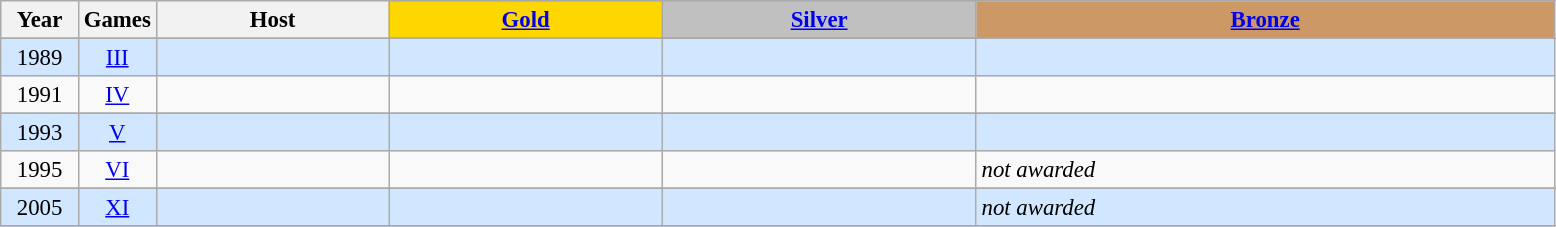<table class="wikitable" style="text-align: center; font-size:95%;">
<tr>
<th rowspan="2" style="width:5%;">Year</th>
<th rowspan="2" style="width:5%;">Games</th>
<th rowspan="2" style="width:15%;">Host</th>
</tr>
<tr>
<th style="background-color: gold"><a href='#'>Gold</a></th>
<th style="background-color: silver"><a href='#'>Silver</a></th>
<th style="background-color: #CC9966"><a href='#'>Bronze</a></th>
</tr>
<tr>
</tr>
<tr>
</tr>
<tr style="text-align:center; background:#d0e7ff;">
<td>1989</td>
<td align=center><a href='#'>III</a></td>
<td align= "left"></td>
<td align= "left"></td>
<td align= "left"></td>
<td align= "left"></td>
</tr>
<tr>
<td>1991</td>
<td align=center><a href='#'>IV</a></td>
<td align= "left"></td>
<td align= "left"></td>
<td align= "left"></td>
<td align= "left"></td>
</tr>
<tr>
</tr>
<tr style="text-align:center; background:#d0e7ff;">
<td>1993</td>
<td align=center><a href='#'>V</a></td>
<td align= "left"></td>
<td align= "left"></td>
<td align= "left"></td>
<td align= "left"></td>
</tr>
<tr>
<td>1995</td>
<td align=center><a href='#'>VI</a></td>
<td align= "left"></td>
<td align= "left"></td>
<td align= "left"> <br> </td>
<td align= "left"><em>not awarded</em></td>
</tr>
<tr>
</tr>
<tr style="text-align:center; background:#d0e7ff;">
<td>2005</td>
<td align=center><a href='#'>XI</a></td>
<td align= "left"></td>
<td align= "left"></td>
<td align= "left">   </td>
<td align= "left"><em>not awarded</em></td>
</tr>
<tr>
</tr>
</table>
